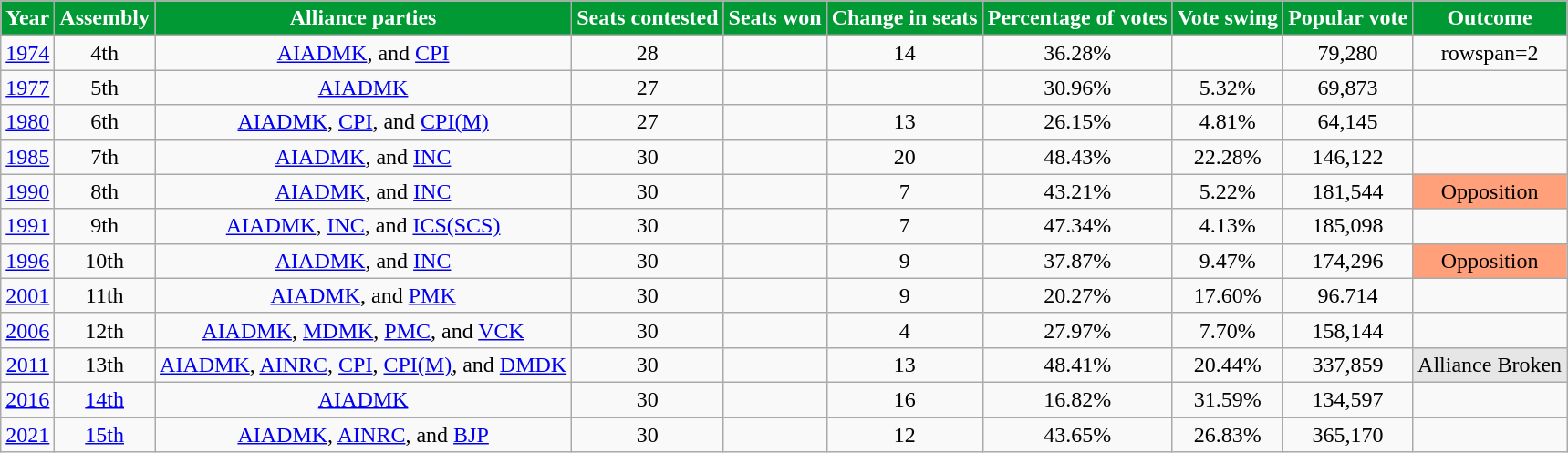<table class="wikitable sortable" style="text-align:center;">
<tr>
<th style="background-color:#009933;color:white">Year</th>
<th style="background-color:#009933;color:white">Assembly</th>
<th style="background-color:#009933;color:white">Alliance parties</th>
<th style="background-color:#009933;color:white">Seats contested</th>
<th style="background-color:#009933;color:white">Seats won</th>
<th style="background-color:#009933;color:white">Change in seats</th>
<th style="background-color:#009933;color:white">Percentage of votes</th>
<th style="background-color:#009933;color:white">Vote swing</th>
<th style="background-color:#009933;color:white">Popular vote</th>
<th style="background-color:#009933;color:white">Outcome</th>
</tr>
<tr>
<td><a href='#'>1974</a></td>
<td>4th</td>
<td><a href='#'>AIADMK</a>, and <a href='#'>CPI</a></td>
<td>28</td>
<td></td>
<td> 14</td>
<td>36.28%</td>
<td></td>
<td>79,280</td>
<td>rowspan=2 </td>
</tr>
<tr>
<td><a href='#'>1977</a></td>
<td>5th</td>
<td><a href='#'>AIADMK</a></td>
<td>27</td>
<td></td>
<td></td>
<td>30.96%</td>
<td> 5.32%</td>
<td>69,873</td>
</tr>
<tr>
<td><a href='#'>1980</a></td>
<td>6th</td>
<td><a href='#'>AIADMK</a>, <a href='#'>CPI</a>, and <a href='#'>CPI(M)</a></td>
<td>27</td>
<td></td>
<td> 13</td>
<td>26.15%</td>
<td> 4.81%</td>
<td>64,145</td>
<td></td>
</tr>
<tr>
<td><a href='#'>1985</a></td>
<td>7th</td>
<td><a href='#'>AIADMK</a>, and <a href='#'>INC</a></td>
<td>30</td>
<td></td>
<td> 20</td>
<td>48.43%</td>
<td> 22.28%</td>
<td>146,122</td>
<td></td>
</tr>
<tr>
<td><a href='#'>1990</a></td>
<td>8th</td>
<td><a href='#'>AIADMK</a>, and <a href='#'>INC</a></td>
<td>30</td>
<td></td>
<td> 7</td>
<td>43.21%</td>
<td> 5.22%</td>
<td>181,544</td>
<td style="background:#FFA07A;">Opposition</td>
</tr>
<tr>
<td><a href='#'>1991</a></td>
<td>9th</td>
<td><a href='#'>AIADMK</a>, <a href='#'>INC</a>, and <a href='#'>ICS(SCS)</a></td>
<td>30</td>
<td></td>
<td> 7</td>
<td>47.34%</td>
<td> 4.13%</td>
<td>185,098</td>
<td></td>
</tr>
<tr>
<td><a href='#'>1996</a></td>
<td>10th</td>
<td><a href='#'>AIADMK</a>, and <a href='#'>INC</a></td>
<td>30</td>
<td></td>
<td> 9</td>
<td>37.87%</td>
<td> 9.47%</td>
<td>174,296</td>
<td style="background:#FFA07A;">Opposition</td>
</tr>
<tr>
<td><a href='#'>2001</a></td>
<td>11th</td>
<td><a href='#'>AIADMK</a>, and <a href='#'>PMK</a></td>
<td>30</td>
<td></td>
<td> 9</td>
<td>20.27%</td>
<td> 17.60%</td>
<td>96.714</td>
<td></td>
</tr>
<tr>
<td><a href='#'>2006</a></td>
<td>12th</td>
<td><a href='#'>AIADMK</a>, <a href='#'>MDMK</a>, <a href='#'>PMC</a>, and <a href='#'>VCK</a></td>
<td>30</td>
<td></td>
<td> 4</td>
<td>27.97%</td>
<td> 7.70%</td>
<td>158,144</td>
<td></td>
</tr>
<tr>
<td><a href='#'>2011</a></td>
<td>13th</td>
<td><a href='#'>AIADMK</a>, <a href='#'>AINRC</a>, <a href='#'>CPI</a>, <a href='#'>CPI(M)</a>, and <a href='#'>DMDK</a></td>
<td>30</td>
<td></td>
<td> 13</td>
<td>48.41%</td>
<td> 20.44%</td>
<td>337,859</td>
<td style="background:#E6E6E6;">Alliance Broken</td>
</tr>
<tr>
<td><a href='#'>2016</a></td>
<td><a href='#'>14th</a></td>
<td><a href='#'>AIADMK</a></td>
<td>30</td>
<td></td>
<td> 16</td>
<td>16.82%</td>
<td> 31.59%</td>
<td>134,597</td>
<td></td>
</tr>
<tr>
<td><a href='#'>2021</a></td>
<td><a href='#'>15th</a></td>
<td><a href='#'>AIADMK</a>, <a href='#'>AINRC</a>, and <a href='#'>BJP</a></td>
<td>30</td>
<td></td>
<td> 12</td>
<td>43.65%</td>
<td> 26.83%</td>
<td>365,170</td>
<td></td>
</tr>
</table>
